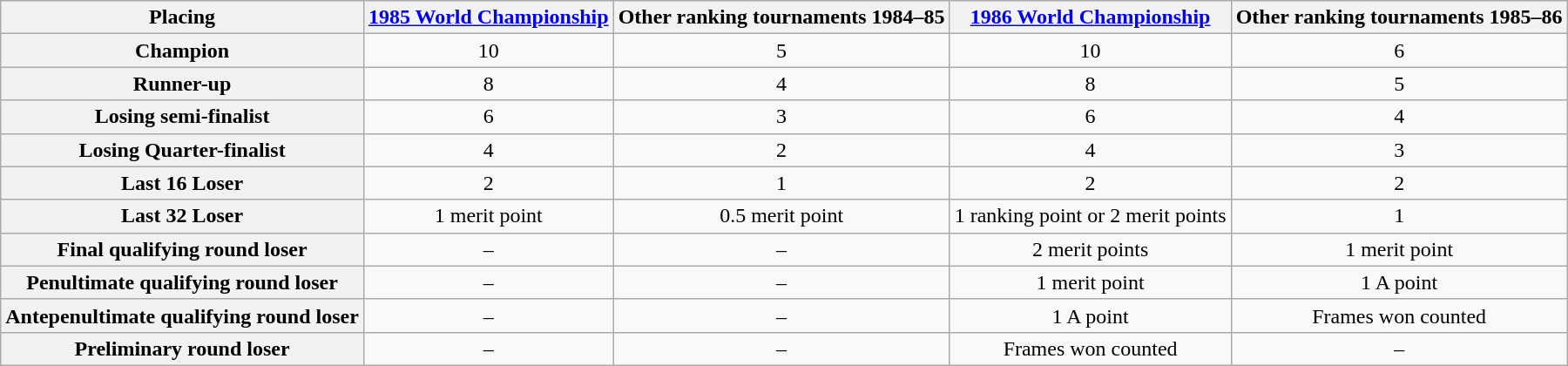<table class="wikitable">
<tr>
<th scope=col>Placing</th>
<th scope=col><a href='#'>1985 World Championship</a></th>
<th scope=col>Other ranking tournaments 1984–85</th>
<th scope=col><a href='#'>1986 World Championship</a></th>
<th scope=col>Other ranking tournaments 1985–86</th>
</tr>
<tr>
<th scope=row>Champion</th>
<td align="center">10</td>
<td align="center">5</td>
<td align="center">10</td>
<td align="center">6</td>
</tr>
<tr>
<th scope=row>Runner-up</th>
<td align="center">8</td>
<td align="center">4</td>
<td align="center">8</td>
<td align="center">5</td>
</tr>
<tr>
<th scope=row>Losing semi-finalist</th>
<td align="center">6</td>
<td align="center">3</td>
<td align="center">6</td>
<td align="center">4</td>
</tr>
<tr>
<th scope=row>Losing Quarter-finalist</th>
<td align="center">4</td>
<td align="center">2</td>
<td align="center">4</td>
<td align="center">3</td>
</tr>
<tr>
<th scope=row>Last 16 Loser</th>
<td align="center">2</td>
<td align="center">1</td>
<td align="center">2</td>
<td align="center">2</td>
</tr>
<tr>
<th scope=row>Last 32 Loser</th>
<td align="center">1 merit point</td>
<td align="center">0.5 merit point</td>
<td align="center">1 ranking point or 2 merit points</td>
<td align="center">1</td>
</tr>
<tr>
<th scope=row>Final qualifying round loser</th>
<td align="center">–</td>
<td align="center">–</td>
<td align="center">2 merit points</td>
<td align="center">1 merit point</td>
</tr>
<tr>
<th scope=row>Penultimate qualifying round loser</th>
<td align="center">–</td>
<td align="center">–</td>
<td align="center">1 merit point</td>
<td align="center">1 A point</td>
</tr>
<tr>
<th scope=row>Antepenultimate qualifying round loser</th>
<td align="center">–</td>
<td align="center">–</td>
<td align="center">1 A point</td>
<td align="center">Frames won counted</td>
</tr>
<tr>
<th scope=row>Preliminary round loser</th>
<td align="center">–</td>
<td align="center">–</td>
<td align="center">Frames won counted</td>
<td align="center">–</td>
</tr>
</table>
